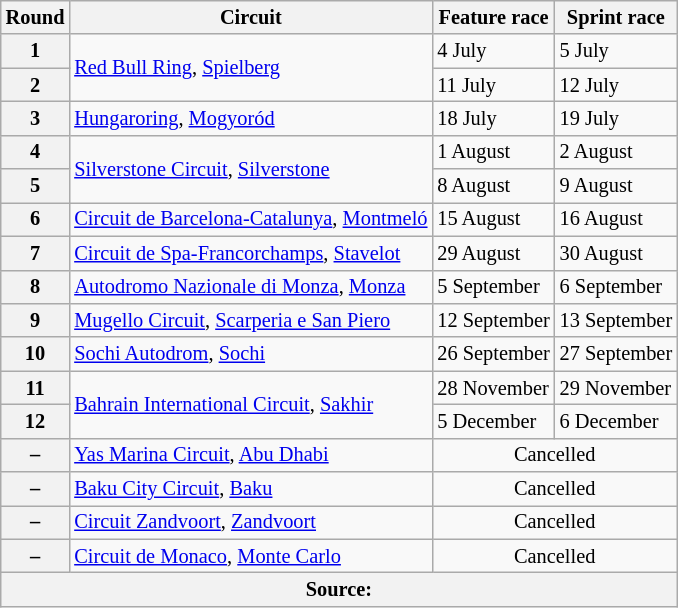<table class=wikitable style="font-size:85%;">
<tr>
<th>Round</th>
<th>Circuit</th>
<th nowrap>Feature race</th>
<th>Sprint race</th>
</tr>
<tr>
<th>1</th>
<td rowspan=2> <a href='#'>Red Bull Ring</a>, <a href='#'>Spielberg</a></td>
<td>4 July</td>
<td>5 July</td>
</tr>
<tr>
<th>2</th>
<td>11 July</td>
<td>12 July</td>
</tr>
<tr>
<th>3</th>
<td> <a href='#'>Hungaroring</a>, <a href='#'>Mogyoród</a></td>
<td>18 July</td>
<td>19 July</td>
</tr>
<tr>
<th>4</th>
<td rowspan=2> <a href='#'>Silverstone Circuit</a>, <a href='#'>Silverstone</a></td>
<td>1 August</td>
<td>2 August</td>
</tr>
<tr>
<th>5</th>
<td>8 August</td>
<td>9 August</td>
</tr>
<tr>
<th>6</th>
<td nowrap> <a href='#'>Circuit de Barcelona-Catalunya</a>, <a href='#'>Montmeló</a></td>
<td nowrap>15 August</td>
<td>16 August</td>
</tr>
<tr>
<th>7</th>
<td> <a href='#'>Circuit de Spa-Francorchamps</a>, <a href='#'>Stavelot</a></td>
<td>29 August</td>
<td>30 August</td>
</tr>
<tr>
<th>8</th>
<td> <a href='#'>Autodromo Nazionale di Monza</a>, <a href='#'>Monza</a></td>
<td nowrap>5 September</td>
<td nowrap>6 September</td>
</tr>
<tr>
<th>9</th>
<td> <a href='#'>Mugello Circuit</a>, <a href='#'>Scarperia e San Piero</a></td>
<td>12 September</td>
<td>13 September</td>
</tr>
<tr>
<th>10</th>
<td> <a href='#'>Sochi Autodrom</a>, <a href='#'>Sochi</a></td>
<td nowrap>26 September</td>
<td nowrap>27 September</td>
</tr>
<tr>
<th>11</th>
<td rowspan=2> <a href='#'>Bahrain International Circuit</a>, <a href='#'>Sakhir</a></td>
<td>28 November</td>
<td>29 November</td>
</tr>
<tr>
<th>12</th>
<td>5 December</td>
<td>6 December</td>
</tr>
<tr>
<th>–</th>
<td> <a href='#'>Yas Marina Circuit</a>, <a href='#'>Abu Dhabi</a></td>
<td colspan=2 align=center>Cancelled</td>
</tr>
<tr>
<th>–</th>
<td> <a href='#'>Baku City Circuit</a>, <a href='#'>Baku</a></td>
<td colspan=2 align=center>Cancelled</td>
</tr>
<tr>
<th>–</th>
<td> <a href='#'>Circuit Zandvoort</a>, <a href='#'>Zandvoort</a></td>
<td colspan=2 align=center>Cancelled</td>
</tr>
<tr>
<th>–</th>
<td> <a href='#'>Circuit de Monaco</a>, <a href='#'>Monte Carlo</a></td>
<td colspan=2 align=center>Cancelled</td>
</tr>
<tr>
<th colspan=4>Source:</th>
</tr>
</table>
